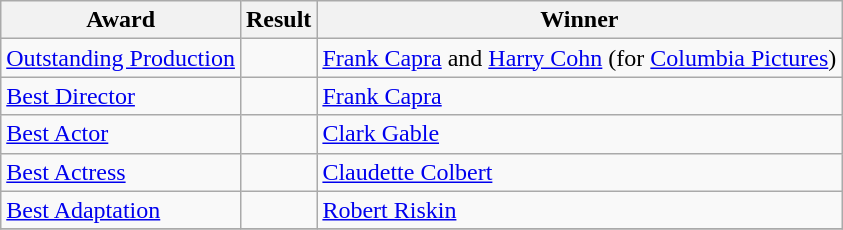<table class="wikitable">
<tr>
<th>Award</th>
<th>Result</th>
<th>Winner</th>
</tr>
<tr>
<td><a href='#'>Outstanding Production</a></td>
<td></td>
<td><a href='#'>Frank Capra</a> and <a href='#'>Harry Cohn</a> (for <a href='#'>Columbia Pictures</a>)</td>
</tr>
<tr>
<td><a href='#'>Best Director</a></td>
<td></td>
<td><a href='#'>Frank Capra</a></td>
</tr>
<tr>
<td><a href='#'>Best Actor</a></td>
<td></td>
<td><a href='#'>Clark Gable</a></td>
</tr>
<tr>
<td><a href='#'>Best Actress</a></td>
<td></td>
<td><a href='#'>Claudette Colbert</a></td>
</tr>
<tr>
<td><a href='#'>Best Adaptation</a></td>
<td></td>
<td><a href='#'>Robert Riskin</a></td>
</tr>
<tr>
</tr>
</table>
